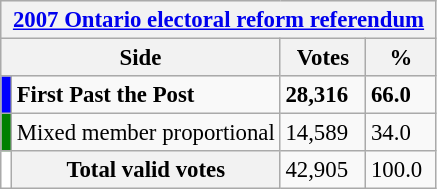<table class="wikitable" style="font-size: 95%; clear:both">
<tr style="background-color:#E9E9E9">
<th colspan=4><a href='#'>2007 Ontario electoral reform referendum</a></th>
</tr>
<tr style="background-color:#E9E9E9">
<th colspan=2 style="width: 130px">Side</th>
<th style="width: 50px">Votes</th>
<th style="width: 40px">%</th>
</tr>
<tr>
<td bgcolor="blue"></td>
<td><strong>First Past the Post</strong></td>
<td><strong>28,316</strong></td>
<td><strong>66.0</strong></td>
</tr>
<tr>
<td bgcolor="green"></td>
<td>Mixed member proportional</td>
<td>14,589</td>
<td>34.0</td>
</tr>
<tr>
<td bgcolor="white"></td>
<th>Total valid votes</th>
<td>42,905</td>
<td>100.0</td>
</tr>
</table>
